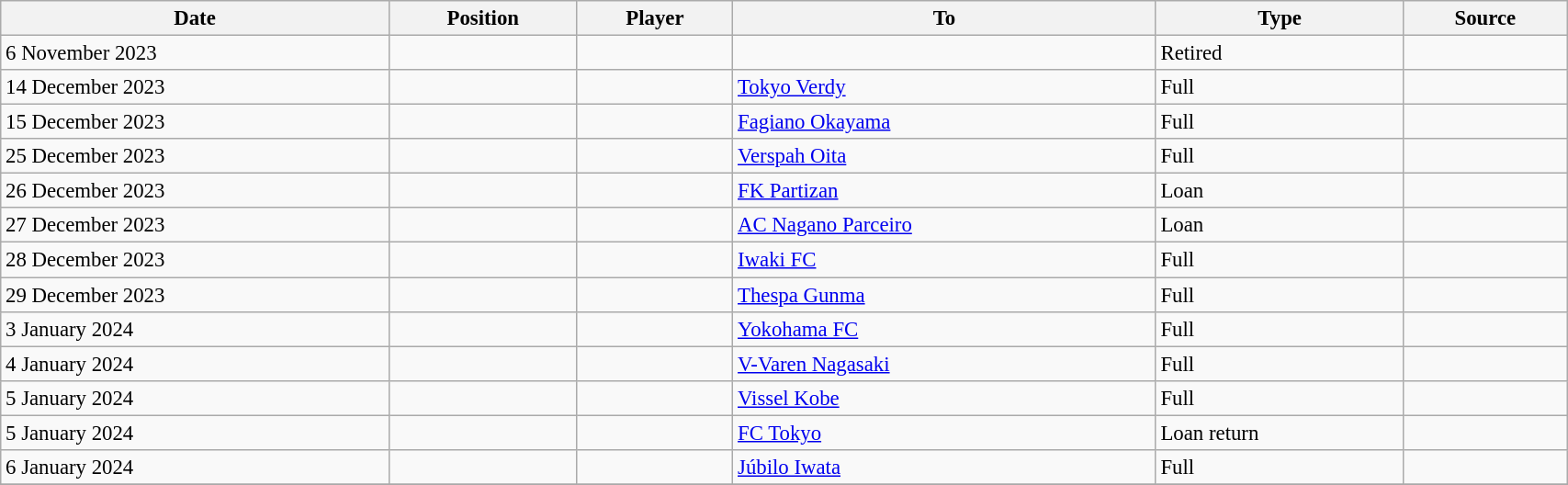<table class="wikitable sortable" style="width:90%; text-align:center; font-size:95%; text-align:left;">
<tr>
<th>Date</th>
<th>Position</th>
<th>Player</th>
<th>To</th>
<th>Type</th>
<th>Source</th>
</tr>
<tr>
<td>6 November 2023</td>
<td></td>
<td></td>
<td></td>
<td>Retired</td>
<td></td>
</tr>
<tr>
<td>14 December 2023</td>
<td></td>
<td></td>
<td> <a href='#'>Tokyo Verdy</a></td>
<td>Full</td>
<td></td>
</tr>
<tr>
<td>15 December 2023</td>
<td></td>
<td></td>
<td> <a href='#'>Fagiano Okayama</a></td>
<td>Full</td>
<td></td>
</tr>
<tr>
<td>25 December 2023</td>
<td></td>
<td></td>
<td> <a href='#'>Verspah Oita</a></td>
<td>Full</td>
<td></td>
</tr>
<tr>
<td>26 December 2023</td>
<td></td>
<td></td>
<td> <a href='#'>FK Partizan</a></td>
<td>Loan</td>
<td></td>
</tr>
<tr>
<td>27 December 2023</td>
<td></td>
<td></td>
<td> <a href='#'>AC Nagano Parceiro</a></td>
<td>Loan</td>
<td></td>
</tr>
<tr>
<td>28 December 2023</td>
<td></td>
<td></td>
<td> <a href='#'>Iwaki FC</a></td>
<td>Full</td>
<td></td>
</tr>
<tr>
<td>29 December 2023</td>
<td></td>
<td></td>
<td> <a href='#'>Thespa Gunma</a></td>
<td>Full</td>
<td></td>
</tr>
<tr>
<td>3 January 2024</td>
<td></td>
<td></td>
<td> <a href='#'>Yokohama FC</a></td>
<td>Full</td>
<td></td>
</tr>
<tr>
<td>4 January 2024</td>
<td></td>
<td></td>
<td> <a href='#'>V-Varen Nagasaki</a></td>
<td>Full</td>
<td></td>
</tr>
<tr>
<td>5 January 2024</td>
<td></td>
<td></td>
<td> <a href='#'>Vissel Kobe</a></td>
<td>Full</td>
<td></td>
</tr>
<tr>
<td>5 January 2024</td>
<td></td>
<td></td>
<td> <a href='#'>FC Tokyo</a></td>
<td>Loan return</td>
<td></td>
</tr>
<tr>
<td>6 January 2024</td>
<td></td>
<td></td>
<td> <a href='#'>Júbilo Iwata</a></td>
<td>Full</td>
<td></td>
</tr>
<tr>
</tr>
</table>
